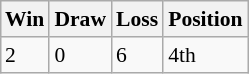<table class="wikitable" style="font-size:90%; float:right; margin-left:1em;">
<tr>
<th>Win</th>
<th>Draw</th>
<th>Loss</th>
<th>Position</th>
</tr>
<tr>
<td>2</td>
<td>0</td>
<td>6</td>
<td>4th</td>
</tr>
</table>
